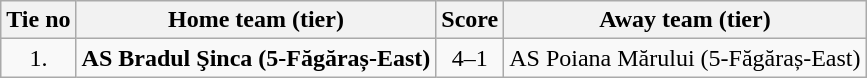<table class="wikitable" style="text-align: center">
<tr>
<th>Tie no</th>
<th>Home team (tier)</th>
<th>Score</th>
<th>Away team (tier)</th>
</tr>
<tr>
<td>1.</td>
<td><strong>AS Bradul Şinca (5-Făgăraș-East)</strong></td>
<td>4–1</td>
<td>AS Poiana Mărului (5-Făgăraș-East)</td>
</tr>
</table>
